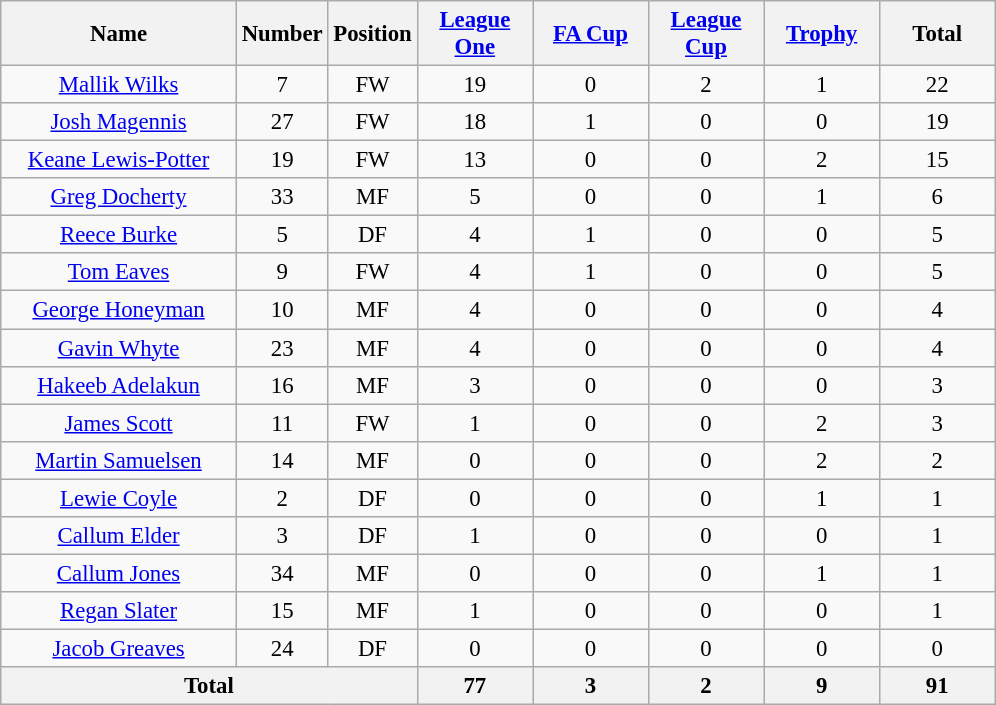<table class="wikitable sortable plainrowheaders" style="text-align:center; font-size:95%">
<tr>
<th style="width:150px;">Name</th>
<th style="width:50px;">Number</th>
<th style="width:50px;">Position</th>
<th style="width:70px;"><a href='#'>League One</a></th>
<th style="width:70px;"><a href='#'>FA Cup</a></th>
<th style="width:70px;"><a href='#'>League<br>Cup</a></th>
<th style="width:70px;"><a href='#'>Trophy</a></th>
<th style="width:70px;">Total</th>
</tr>
<tr>
<td> <a href='#'>Mallik Wilks</a></td>
<td>7</td>
<td>FW</td>
<td>19</td>
<td>0</td>
<td>2</td>
<td>1</td>
<td>22</td>
</tr>
<tr>
<td> <a href='#'>Josh Magennis</a></td>
<td>27</td>
<td>FW</td>
<td>18</td>
<td>1</td>
<td>0</td>
<td>0</td>
<td>19</td>
</tr>
<tr>
<td> <a href='#'>Keane Lewis-Potter</a></td>
<td>19</td>
<td>FW</td>
<td>13</td>
<td>0</td>
<td>0</td>
<td>2</td>
<td>15</td>
</tr>
<tr>
<td> <a href='#'>Greg Docherty</a></td>
<td>33</td>
<td>MF</td>
<td>5</td>
<td>0</td>
<td>0</td>
<td>1</td>
<td>6</td>
</tr>
<tr>
<td> <a href='#'>Reece Burke</a></td>
<td>5</td>
<td>DF</td>
<td>4</td>
<td>1</td>
<td>0</td>
<td>0</td>
<td>5</td>
</tr>
<tr>
<td> <a href='#'>Tom Eaves</a></td>
<td>9</td>
<td>FW</td>
<td>4</td>
<td>1</td>
<td>0</td>
<td>0</td>
<td>5</td>
</tr>
<tr>
<td> <a href='#'>George Honeyman</a></td>
<td>10</td>
<td>MF</td>
<td>4</td>
<td>0</td>
<td>0</td>
<td>0</td>
<td>4</td>
</tr>
<tr>
<td> <a href='#'>Gavin Whyte</a></td>
<td>23</td>
<td>MF</td>
<td>4</td>
<td>0</td>
<td>0</td>
<td>0</td>
<td>4</td>
</tr>
<tr>
<td> <a href='#'>Hakeeb Adelakun</a></td>
<td>16</td>
<td>MF</td>
<td>3</td>
<td>0</td>
<td>0</td>
<td>0</td>
<td>3</td>
</tr>
<tr>
<td> <a href='#'>James Scott</a></td>
<td>11</td>
<td>FW</td>
<td>1</td>
<td>0</td>
<td>0</td>
<td>2</td>
<td>3</td>
</tr>
<tr>
<td> <a href='#'>Martin Samuelsen</a></td>
<td>14</td>
<td>MF</td>
<td>0</td>
<td>0</td>
<td>0</td>
<td>2</td>
<td>2</td>
</tr>
<tr>
<td> <a href='#'>Lewie Coyle</a></td>
<td>2</td>
<td>DF</td>
<td>0</td>
<td>0</td>
<td>0</td>
<td>1</td>
<td>1</td>
</tr>
<tr>
<td> <a href='#'>Callum Elder</a></td>
<td>3</td>
<td>DF</td>
<td>1</td>
<td>0</td>
<td>0</td>
<td>0</td>
<td>1</td>
</tr>
<tr>
<td> <a href='#'>Callum Jones</a></td>
<td>34</td>
<td>MF</td>
<td>0</td>
<td>0</td>
<td>0</td>
<td>1</td>
<td>1</td>
</tr>
<tr>
<td> <a href='#'>Regan Slater</a></td>
<td>15</td>
<td>MF</td>
<td>1</td>
<td>0</td>
<td>0</td>
<td>0</td>
<td>1</td>
</tr>
<tr>
<td> <a href='#'>Jacob Greaves</a></td>
<td>24</td>
<td>DF</td>
<td>0</td>
<td>0</td>
<td>0</td>
<td>0</td>
<td>0</td>
</tr>
<tr>
<th scope="row" colspan="3"><strong>Total</strong></th>
<th>77</th>
<th>3</th>
<th>2</th>
<th>9</th>
<th>91</th>
</tr>
</table>
